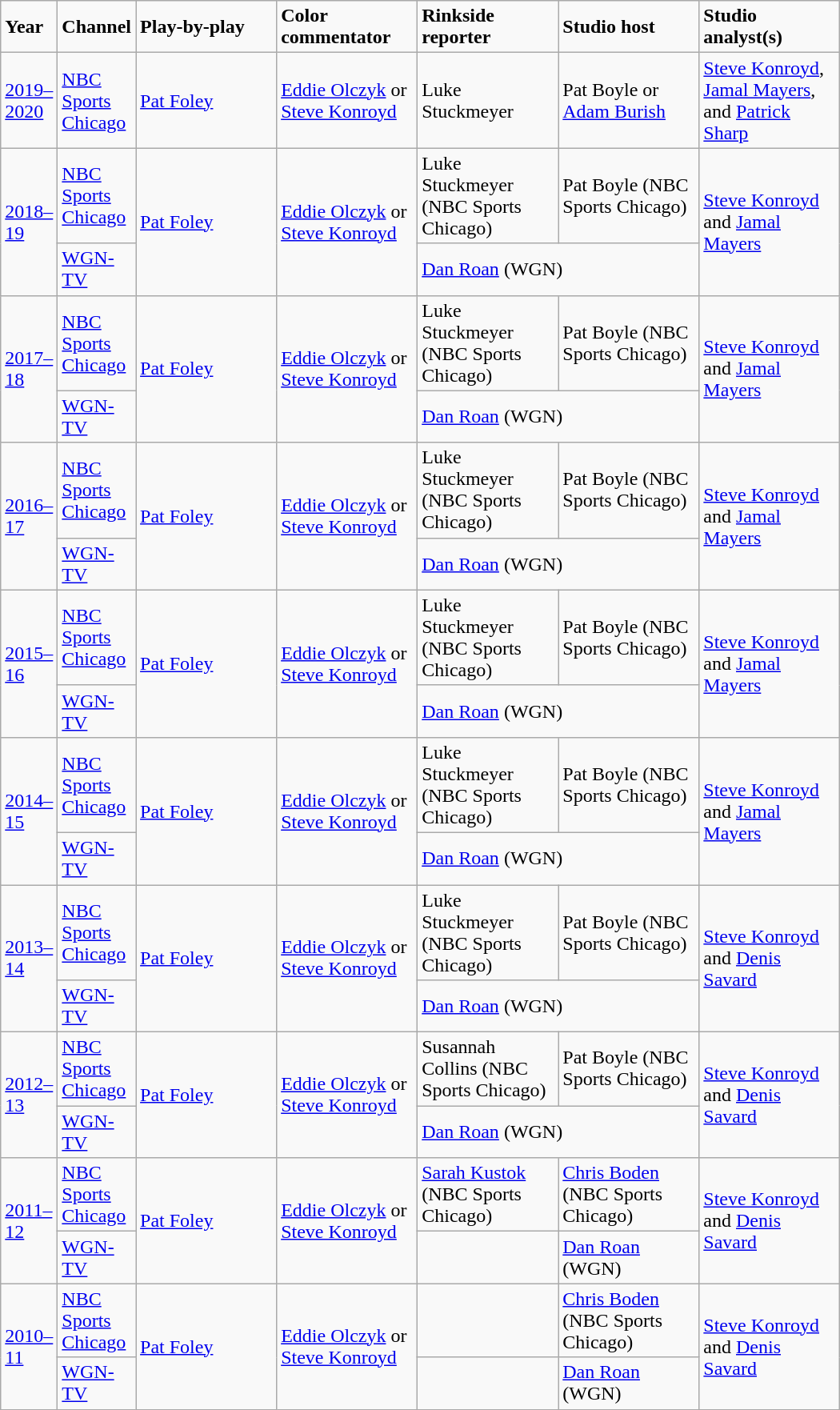<table class="wikitable">
<tr>
<td width="40"><strong>Year</strong></td>
<td width="40"><strong>Channel</strong></td>
<td width="110"><strong>Play-by-play</strong></td>
<td width="110"><strong>Color commentator</strong></td>
<td width="110"><strong>Rinkside reporter</strong></td>
<td width="110"><strong>Studio host</strong></td>
<td width="110"><strong>Studio analyst(s)</strong></td>
</tr>
<tr>
<td><a href='#'>2019–2020</a></td>
<td><a href='#'>NBC Sports Chicago</a></td>
<td><a href='#'>Pat Foley</a></td>
<td><a href='#'>Eddie Olczyk</a> or <a href='#'>Steve Konroyd</a></td>
<td>Luke Stuckmeyer</td>
<td>Pat Boyle or <a href='#'>Adam Burish</a></td>
<td><a href='#'>Steve Konroyd</a>, <a href='#'>Jamal Mayers</a>, and <a href='#'>Patrick Sharp</a></td>
</tr>
<tr>
<td rowspan="2"><a href='#'>2018–19</a></td>
<td><a href='#'>NBC Sports Chicago</a></td>
<td rowspan="2"><a href='#'>Pat Foley</a></td>
<td rowspan="2"><a href='#'>Eddie Olczyk</a> or <a href='#'>Steve Konroyd</a></td>
<td>Luke Stuckmeyer (NBC Sports Chicago)</td>
<td>Pat Boyle (NBC Sports Chicago)</td>
<td rowspan="2"><a href='#'>Steve Konroyd</a> and <a href='#'>Jamal Mayers</a></td>
</tr>
<tr>
<td><a href='#'>WGN-TV</a></td>
<td colspan="2"><a href='#'>Dan Roan</a> (WGN)</td>
</tr>
<tr>
<td rowspan="2"><a href='#'>2017–18</a></td>
<td><a href='#'>NBC Sports Chicago</a></td>
<td rowspan="2"><a href='#'>Pat Foley</a></td>
<td rowspan="2"><a href='#'>Eddie Olczyk</a> or <a href='#'>Steve Konroyd</a></td>
<td>Luke Stuckmeyer (NBC Sports Chicago)</td>
<td>Pat Boyle (NBC Sports Chicago)</td>
<td rowspan="2"><a href='#'>Steve Konroyd</a> and <a href='#'>Jamal Mayers</a></td>
</tr>
<tr>
<td><a href='#'>WGN-TV</a></td>
<td colspan="2"><a href='#'>Dan Roan</a> (WGN)</td>
</tr>
<tr>
<td rowspan="2"><a href='#'>2016–17</a></td>
<td><a href='#'>NBC Sports Chicago</a></td>
<td rowspan="2"><a href='#'>Pat Foley</a></td>
<td rowspan="2"><a href='#'>Eddie Olczyk</a> or <a href='#'>Steve Konroyd</a></td>
<td>Luke Stuckmeyer (NBC Sports Chicago)</td>
<td>Pat Boyle (NBC Sports Chicago)</td>
<td rowspan="2"><a href='#'>Steve Konroyd</a> and <a href='#'>Jamal Mayers</a></td>
</tr>
<tr>
<td><a href='#'>WGN-TV</a></td>
<td colspan="2"><a href='#'>Dan Roan</a> (WGN)</td>
</tr>
<tr>
<td rowspan="2"><a href='#'>2015–16</a></td>
<td><a href='#'>NBC Sports Chicago</a></td>
<td rowspan="2"><a href='#'>Pat Foley</a></td>
<td rowspan="2"><a href='#'>Eddie Olczyk</a> or <a href='#'>Steve Konroyd</a></td>
<td>Luke Stuckmeyer (NBC Sports Chicago)</td>
<td>Pat Boyle (NBC Sports Chicago)</td>
<td rowspan="2"><a href='#'>Steve Konroyd</a> and <a href='#'>Jamal Mayers</a></td>
</tr>
<tr>
<td><a href='#'>WGN-TV</a></td>
<td colspan="2"><a href='#'>Dan Roan</a> (WGN)</td>
</tr>
<tr>
<td rowspan="2"><a href='#'>2014–15</a></td>
<td><a href='#'>NBC Sports Chicago</a></td>
<td rowspan="2"><a href='#'>Pat Foley</a></td>
<td rowspan="2"><a href='#'>Eddie Olczyk</a> or <a href='#'>Steve Konroyd</a></td>
<td>Luke Stuckmeyer (NBC Sports Chicago)</td>
<td>Pat Boyle (NBC Sports Chicago)</td>
<td rowspan="2"><a href='#'>Steve Konroyd</a> and <a href='#'>Jamal Mayers</a></td>
</tr>
<tr>
<td><a href='#'>WGN-TV</a></td>
<td colspan="2"><a href='#'>Dan Roan</a> (WGN)</td>
</tr>
<tr>
<td rowspan="2"><a href='#'>2013–14</a></td>
<td><a href='#'>NBC Sports Chicago</a></td>
<td rowspan="2"><a href='#'>Pat Foley</a></td>
<td rowspan="2"><a href='#'>Eddie Olczyk</a> or <a href='#'>Steve Konroyd</a></td>
<td>Luke Stuckmeyer (NBC Sports Chicago)</td>
<td>Pat Boyle (NBC Sports Chicago)</td>
<td rowspan="2"><a href='#'>Steve Konroyd</a> and <a href='#'>Denis Savard</a></td>
</tr>
<tr>
<td><a href='#'>WGN-TV</a></td>
<td colspan="2"><a href='#'>Dan Roan</a> (WGN)</td>
</tr>
<tr>
<td rowspan="2"><a href='#'>2012–13</a></td>
<td><a href='#'>NBC Sports Chicago</a></td>
<td rowspan="2"><a href='#'>Pat Foley</a></td>
<td rowspan="2"><a href='#'>Eddie Olczyk</a> or <a href='#'>Steve Konroyd</a></td>
<td>Susannah Collins (NBC Sports Chicago)</td>
<td>Pat Boyle (NBC Sports Chicago)</td>
<td rowspan="2"><a href='#'>Steve Konroyd</a> and <a href='#'>Denis Savard</a></td>
</tr>
<tr>
<td><a href='#'>WGN-TV</a></td>
<td colspan="2"><a href='#'>Dan Roan</a> (WGN)</td>
</tr>
<tr>
<td rowspan="2"><a href='#'>2011–12</a></td>
<td><a href='#'>NBC Sports Chicago</a></td>
<td rowspan="2"><a href='#'>Pat Foley</a></td>
<td rowspan="2"><a href='#'>Eddie Olczyk</a> or <a href='#'>Steve Konroyd</a></td>
<td><a href='#'>Sarah Kustok</a> (NBC Sports Chicago)</td>
<td><a href='#'>Chris Boden</a> (NBC Sports Chicago)</td>
<td rowspan="2"><a href='#'>Steve Konroyd</a> and <a href='#'>Denis Savard</a></td>
</tr>
<tr>
<td><a href='#'>WGN-TV</a></td>
<td></td>
<td><a href='#'>Dan Roan</a> (WGN)</td>
</tr>
<tr>
<td rowspan="2"><a href='#'>2010–11</a></td>
<td><a href='#'>NBC Sports Chicago</a></td>
<td rowspan="2"><a href='#'>Pat Foley</a></td>
<td rowspan="2"><a href='#'>Eddie Olczyk</a> or <a href='#'>Steve Konroyd</a></td>
<td></td>
<td><a href='#'>Chris Boden</a> (NBC Sports Chicago)</td>
<td rowspan="2"><a href='#'>Steve Konroyd</a> and <a href='#'>Denis Savard</a></td>
</tr>
<tr>
<td><a href='#'>WGN-TV</a></td>
<td></td>
<td><a href='#'>Dan Roan</a> (WGN)</td>
</tr>
</table>
